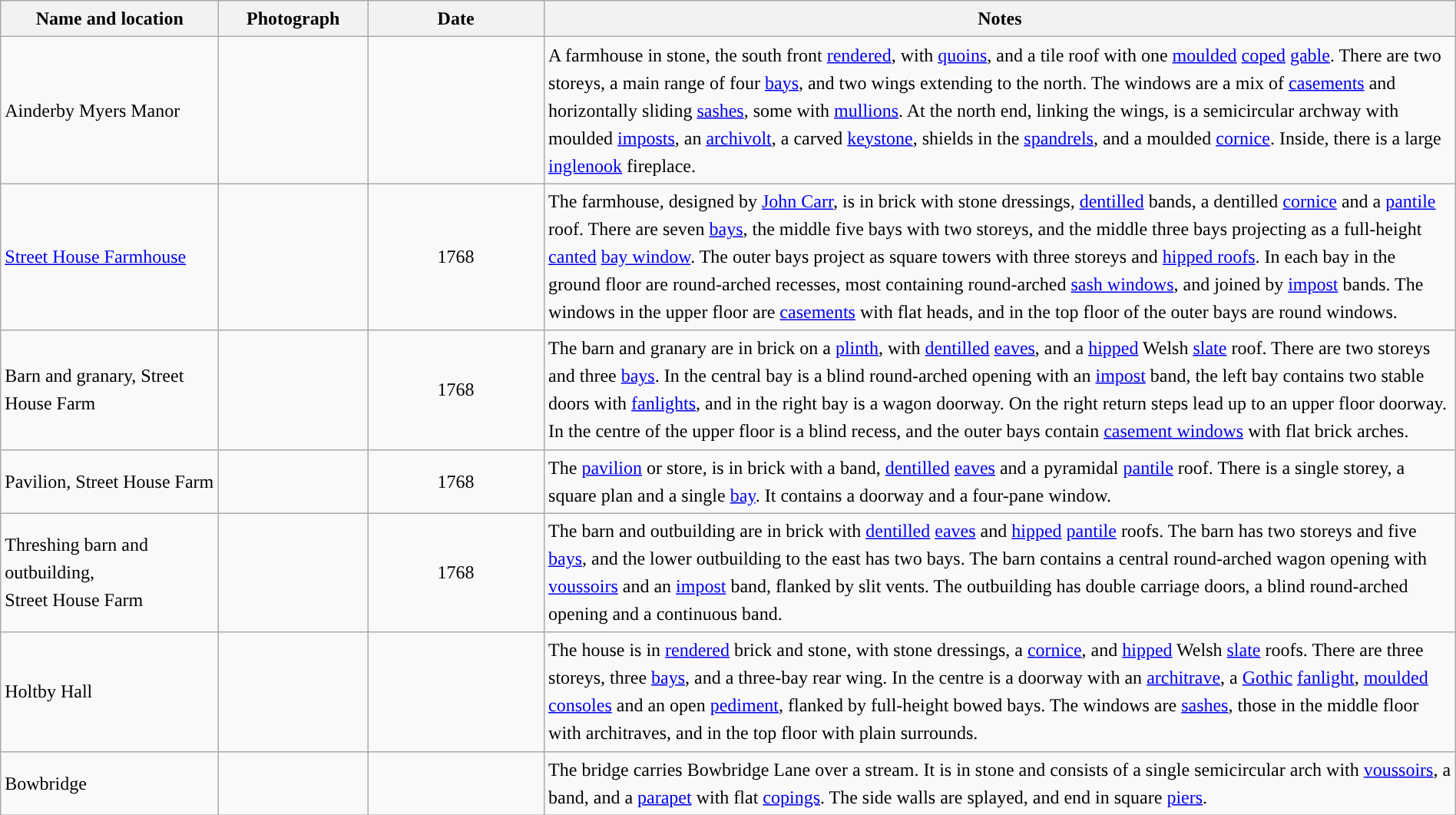<table class="wikitable sortable plainrowheaders" style="width:100%;border:0px;text-align:left;line-height:150%;">
<tr>
<th scope="col"  style="width:150px">Name and location</th>
<th scope="col"  style="width:100px" class="unsortable">Photograph</th>
<th scope="col"  style="width:120px">Date</th>
<th scope="col"  style="width:650px" class="unsortable">Notes</th>
</tr>
<tr>
<td>Ainderby Myers Manor<br><small></small></td>
<td></td>
<td align="center"></td>
<td>A farmhouse in stone, the south front <a href='#'>rendered</a>, with <a href='#'>quoins</a>, and a tile roof with one <a href='#'>moulded</a> <a href='#'>coped</a> <a href='#'>gable</a>. There are two storeys, a main range of four <a href='#'>bays</a>, and two wings extending to the north. The windows are a mix of <a href='#'>casements</a> and horizontally sliding <a href='#'>sashes</a>, some with <a href='#'>mullions</a>. At the north end, linking the wings, is a semicircular archway with moulded <a href='#'>imposts</a>, an <a href='#'>archivolt</a>, a carved <a href='#'>keystone</a>, shields in the <a href='#'>spandrels</a>, and a moulded <a href='#'>cornice</a>. Inside, there is a large <a href='#'>inglenook</a> fireplace.</td>
</tr>
<tr>
<td><a href='#'>Street House Farmhouse</a><br><small></small></td>
<td></td>
<td align="center">1768</td>
<td>The farmhouse, designed by <a href='#'>John Carr</a>, is in brick with stone dressings, <a href='#'>dentilled</a> bands, a dentilled <a href='#'>cornice</a> and a <a href='#'>pantile</a> roof. There are seven <a href='#'>bays</a>, the middle five bays with two storeys, and the middle three bays projecting as a full-height <a href='#'>canted</a> <a href='#'>bay window</a>. The outer bays project as square towers with three storeys and <a href='#'>hipped roofs</a>. In each bay in the ground floor are round-arched recesses, most containing round-arched <a href='#'>sash windows</a>, and joined by <a href='#'>impost</a> bands. The windows in the upper floor are <a href='#'>casements</a> with flat heads, and in the top floor of the outer bays are round windows.</td>
</tr>
<tr>
<td>Barn and granary, Street House Farm<br><small></small></td>
<td></td>
<td align="center">1768</td>
<td>The barn and granary are in brick on a <a href='#'>plinth</a>, with <a href='#'>dentilled</a> <a href='#'>eaves</a>, and a <a href='#'>hipped</a> Welsh <a href='#'>slate</a> roof. There are two storeys and three <a href='#'>bays</a>. In the central bay is a blind round-arched opening with an <a href='#'>impost</a> band, the left bay contains two stable doors with <a href='#'>fanlights</a>, and in the right bay is a wagon doorway. On the right return steps lead up to an upper floor doorway. In the centre of the upper floor is a blind recess, and the outer bays contain <a href='#'>casement windows</a> with flat brick arches.</td>
</tr>
<tr>
<td>Pavilion, Street House Farm<br><small></small></td>
<td></td>
<td align="center">1768</td>
<td>The <a href='#'>pavilion</a> or store, is in brick with a band, <a href='#'>dentilled</a> <a href='#'>eaves</a> and a pyramidal <a href='#'>pantile</a> roof. There is a single storey, a square plan and a single <a href='#'>bay</a>. It contains a doorway and a four-pane window.</td>
</tr>
<tr>
<td>Threshing barn and outbuilding,<br>Street House Farm<br><small></small></td>
<td></td>
<td align="center">1768</td>
<td>The barn and outbuilding are in brick with <a href='#'>dentilled</a> <a href='#'>eaves</a> and <a href='#'>hipped</a> <a href='#'>pantile</a> roofs. The barn has two storeys and five <a href='#'>bays</a>, and the lower outbuilding to the east has two bays. The barn contains a central round-arched wagon opening with <a href='#'>voussoirs</a> and an <a href='#'>impost</a> band, flanked by slit vents. The outbuilding has double carriage doors, a blind round-arched opening and a continuous band.</td>
</tr>
<tr>
<td>Holtby Hall<br><small></small></td>
<td></td>
<td align="center"></td>
<td>The house is in <a href='#'>rendered</a> brick and stone, with stone dressings, a <a href='#'>cornice</a>, and <a href='#'>hipped</a> Welsh <a href='#'>slate</a> roofs. There are three storeys, three <a href='#'>bays</a>, and a three-bay rear wing. In the centre is a doorway with an <a href='#'>architrave</a>, a <a href='#'>Gothic</a> <a href='#'>fanlight</a>, <a href='#'>moulded</a> <a href='#'>consoles</a> and an open <a href='#'>pediment</a>, flanked by full-height bowed bays. The windows are <a href='#'>sashes</a>, those in the middle floor with architraves, and in the top floor with plain surrounds.</td>
</tr>
<tr>
<td>Bowbridge<br><small></small></td>
<td></td>
<td align="center"></td>
<td>The bridge carries Bowbridge Lane over a stream. It is in stone and consists of a single semicircular arch with <a href='#'>voussoirs</a>, a band, and a <a href='#'>parapet</a> with flat <a href='#'>copings</a>. The side walls are splayed, and end in square <a href='#'>piers</a>.</td>
</tr>
<tr>
</tr>
</table>
